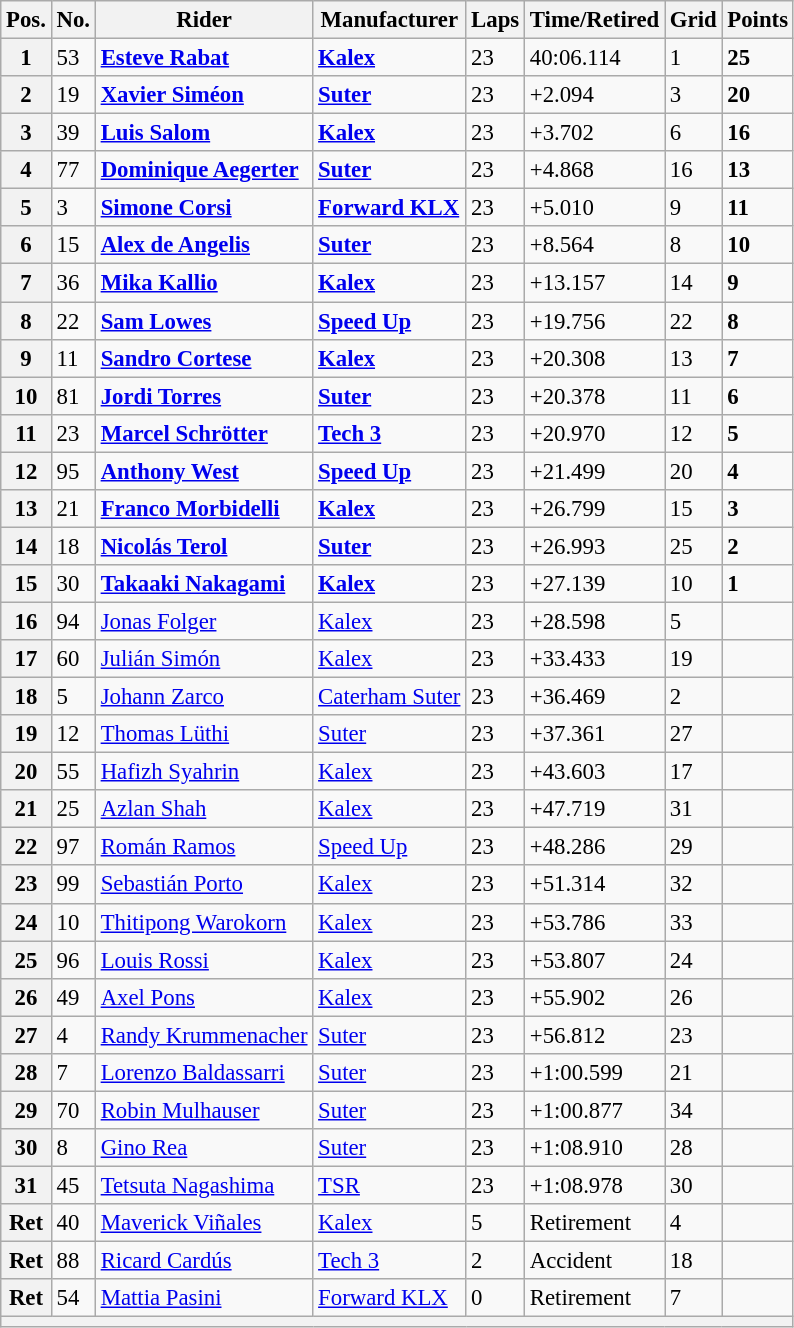<table class="wikitable" style="font-size: 95%;">
<tr>
<th>Pos.</th>
<th>No.</th>
<th>Rider</th>
<th>Manufacturer</th>
<th>Laps</th>
<th>Time/Retired</th>
<th>Grid</th>
<th>Points</th>
</tr>
<tr>
<th>1</th>
<td>53</td>
<td> <strong><a href='#'>Esteve Rabat</a></strong></td>
<td><strong><a href='#'>Kalex</a></strong></td>
<td>23</td>
<td>40:06.114</td>
<td>1</td>
<td><strong>25</strong></td>
</tr>
<tr>
<th>2</th>
<td>19</td>
<td> <strong><a href='#'>Xavier Siméon</a></strong></td>
<td><strong><a href='#'>Suter</a></strong></td>
<td>23</td>
<td>+2.094</td>
<td>3</td>
<td><strong>20</strong></td>
</tr>
<tr>
<th>3</th>
<td>39</td>
<td> <strong><a href='#'>Luis Salom</a></strong></td>
<td><strong><a href='#'>Kalex</a></strong></td>
<td>23</td>
<td>+3.702</td>
<td>6</td>
<td><strong>16</strong></td>
</tr>
<tr>
<th>4</th>
<td>77</td>
<td> <strong><a href='#'>Dominique Aegerter</a></strong></td>
<td><strong><a href='#'>Suter</a></strong></td>
<td>23</td>
<td>+4.868</td>
<td>16</td>
<td><strong>13</strong></td>
</tr>
<tr>
<th>5</th>
<td>3</td>
<td> <strong><a href='#'>Simone Corsi</a></strong></td>
<td><strong><a href='#'>Forward KLX</a></strong></td>
<td>23</td>
<td>+5.010</td>
<td>9</td>
<td><strong>11</strong></td>
</tr>
<tr>
<th>6</th>
<td>15</td>
<td> <strong><a href='#'>Alex de Angelis</a></strong></td>
<td><strong><a href='#'>Suter</a></strong></td>
<td>23</td>
<td>+8.564</td>
<td>8</td>
<td><strong>10</strong></td>
</tr>
<tr>
<th>7</th>
<td>36</td>
<td> <strong><a href='#'>Mika Kallio</a></strong></td>
<td><strong><a href='#'>Kalex</a></strong></td>
<td>23</td>
<td>+13.157</td>
<td>14</td>
<td><strong>9</strong></td>
</tr>
<tr>
<th>8</th>
<td>22</td>
<td> <strong><a href='#'>Sam Lowes</a></strong></td>
<td><strong><a href='#'>Speed Up</a></strong></td>
<td>23</td>
<td>+19.756</td>
<td>22</td>
<td><strong>8</strong></td>
</tr>
<tr>
<th>9</th>
<td>11</td>
<td> <strong><a href='#'>Sandro Cortese</a></strong></td>
<td><strong><a href='#'>Kalex</a></strong></td>
<td>23</td>
<td>+20.308</td>
<td>13</td>
<td><strong>7</strong></td>
</tr>
<tr>
<th>10</th>
<td>81</td>
<td> <strong><a href='#'>Jordi Torres</a></strong></td>
<td><strong><a href='#'>Suter</a></strong></td>
<td>23</td>
<td>+20.378</td>
<td>11</td>
<td><strong>6</strong></td>
</tr>
<tr>
<th>11</th>
<td>23</td>
<td> <strong><a href='#'>Marcel Schrötter</a></strong></td>
<td><strong><a href='#'>Tech 3</a></strong></td>
<td>23</td>
<td>+20.970</td>
<td>12</td>
<td><strong>5</strong></td>
</tr>
<tr>
<th>12</th>
<td>95</td>
<td> <strong><a href='#'>Anthony West</a></strong></td>
<td><strong><a href='#'>Speed Up</a></strong></td>
<td>23</td>
<td>+21.499</td>
<td>20</td>
<td><strong>4</strong></td>
</tr>
<tr>
<th>13</th>
<td>21</td>
<td> <strong><a href='#'>Franco Morbidelli</a></strong></td>
<td><strong><a href='#'>Kalex</a></strong></td>
<td>23</td>
<td>+26.799</td>
<td>15</td>
<td><strong>3</strong></td>
</tr>
<tr>
<th>14</th>
<td>18</td>
<td> <strong><a href='#'>Nicolás Terol</a></strong></td>
<td><strong><a href='#'>Suter</a></strong></td>
<td>23</td>
<td>+26.993</td>
<td>25</td>
<td><strong>2</strong></td>
</tr>
<tr>
<th>15</th>
<td>30</td>
<td> <strong><a href='#'>Takaaki Nakagami</a></strong></td>
<td><strong><a href='#'>Kalex</a></strong></td>
<td>23</td>
<td>+27.139</td>
<td>10</td>
<td><strong>1</strong></td>
</tr>
<tr>
<th>16</th>
<td>94</td>
<td> <a href='#'>Jonas Folger</a></td>
<td><a href='#'>Kalex</a></td>
<td>23</td>
<td>+28.598</td>
<td>5</td>
<td></td>
</tr>
<tr>
<th>17</th>
<td>60</td>
<td> <a href='#'>Julián Simón</a></td>
<td><a href='#'>Kalex</a></td>
<td>23</td>
<td>+33.433</td>
<td>19</td>
<td></td>
</tr>
<tr>
<th>18</th>
<td>5</td>
<td> <a href='#'>Johann Zarco</a></td>
<td><a href='#'>Caterham Suter</a></td>
<td>23</td>
<td>+36.469</td>
<td>2</td>
<td></td>
</tr>
<tr>
<th>19</th>
<td>12</td>
<td> <a href='#'>Thomas Lüthi</a></td>
<td><a href='#'>Suter</a></td>
<td>23</td>
<td>+37.361</td>
<td>27</td>
<td></td>
</tr>
<tr>
<th>20</th>
<td>55</td>
<td> <a href='#'>Hafizh Syahrin</a></td>
<td><a href='#'>Kalex</a></td>
<td>23</td>
<td>+43.603</td>
<td>17</td>
<td></td>
</tr>
<tr>
<th>21</th>
<td>25</td>
<td> <a href='#'>Azlan Shah</a></td>
<td><a href='#'>Kalex</a></td>
<td>23</td>
<td>+47.719</td>
<td>31</td>
<td></td>
</tr>
<tr>
<th>22</th>
<td>97</td>
<td> <a href='#'>Román Ramos</a></td>
<td><a href='#'>Speed Up</a></td>
<td>23</td>
<td>+48.286</td>
<td>29</td>
<td></td>
</tr>
<tr>
<th>23</th>
<td>99</td>
<td> <a href='#'>Sebastián Porto</a></td>
<td><a href='#'>Kalex</a></td>
<td>23</td>
<td>+51.314</td>
<td>32</td>
<td></td>
</tr>
<tr>
<th>24</th>
<td>10</td>
<td> <a href='#'>Thitipong Warokorn</a></td>
<td><a href='#'>Kalex</a></td>
<td>23</td>
<td>+53.786</td>
<td>33</td>
<td></td>
</tr>
<tr>
<th>25</th>
<td>96</td>
<td> <a href='#'>Louis Rossi</a></td>
<td><a href='#'>Kalex</a></td>
<td>23</td>
<td>+53.807</td>
<td>24</td>
<td></td>
</tr>
<tr>
<th>26</th>
<td>49</td>
<td> <a href='#'>Axel Pons</a></td>
<td><a href='#'>Kalex</a></td>
<td>23</td>
<td>+55.902</td>
<td>26</td>
<td></td>
</tr>
<tr>
<th>27</th>
<td>4</td>
<td> <a href='#'>Randy Krummenacher</a></td>
<td><a href='#'>Suter</a></td>
<td>23</td>
<td>+56.812</td>
<td>23</td>
<td></td>
</tr>
<tr>
<th>28</th>
<td>7</td>
<td> <a href='#'>Lorenzo Baldassarri</a></td>
<td><a href='#'>Suter</a></td>
<td>23</td>
<td>+1:00.599</td>
<td>21</td>
<td></td>
</tr>
<tr>
<th>29</th>
<td>70</td>
<td> <a href='#'>Robin Mulhauser</a></td>
<td><a href='#'>Suter</a></td>
<td>23</td>
<td>+1:00.877</td>
<td>34</td>
<td></td>
</tr>
<tr>
<th>30</th>
<td>8</td>
<td> <a href='#'>Gino Rea</a></td>
<td><a href='#'>Suter</a></td>
<td>23</td>
<td>+1:08.910</td>
<td>28</td>
<td></td>
</tr>
<tr>
<th>31</th>
<td>45</td>
<td> <a href='#'>Tetsuta Nagashima</a></td>
<td><a href='#'>TSR</a></td>
<td>23</td>
<td>+1:08.978</td>
<td>30</td>
<td></td>
</tr>
<tr>
<th>Ret</th>
<td>40</td>
<td> <a href='#'>Maverick Viñales</a></td>
<td><a href='#'>Kalex</a></td>
<td>5</td>
<td>Retirement</td>
<td>4</td>
<td></td>
</tr>
<tr>
<th>Ret</th>
<td>88</td>
<td> <a href='#'>Ricard Cardús</a></td>
<td><a href='#'>Tech 3</a></td>
<td>2</td>
<td>Accident</td>
<td>18</td>
<td></td>
</tr>
<tr>
<th>Ret</th>
<td>54</td>
<td> <a href='#'>Mattia Pasini</a></td>
<td><a href='#'>Forward KLX</a></td>
<td>0</td>
<td>Retirement</td>
<td>7</td>
<td></td>
</tr>
<tr>
<th colspan=8></th>
</tr>
</table>
